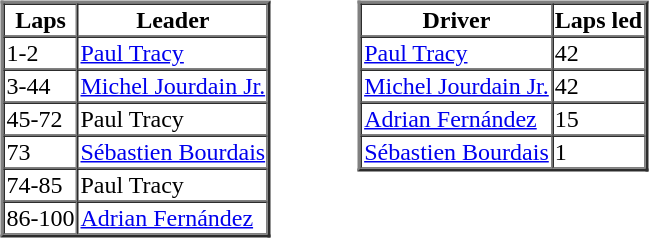<table>
<tr>
<td valign="top"><br><table border=2 cellspacing=0>
<tr>
<th>Laps</th>
<th>Leader</th>
</tr>
<tr>
<td>1-2</td>
<td><a href='#'>Paul Tracy</a></td>
</tr>
<tr>
<td>3-44</td>
<td><a href='#'>Michel Jourdain Jr.</a></td>
</tr>
<tr>
<td>45-72</td>
<td>Paul Tracy</td>
</tr>
<tr>
<td>73</td>
<td><a href='#'>Sébastien Bourdais</a></td>
</tr>
<tr>
<td>74-85</td>
<td>Paul Tracy</td>
</tr>
<tr>
<td>86-100</td>
<td><a href='#'>Adrian Fernández</a></td>
</tr>
</table>
</td>
<td width="50"> </td>
<td valign="top"><br><table border=2 cellspacing=0>
<tr>
<th>Driver</th>
<th>Laps led</th>
</tr>
<tr>
<td><a href='#'>Paul Tracy</a></td>
<td>42</td>
</tr>
<tr>
<td><a href='#'>Michel Jourdain Jr.</a></td>
<td>42</td>
</tr>
<tr>
<td><a href='#'>Adrian Fernández</a></td>
<td>15</td>
</tr>
<tr>
<td><a href='#'>Sébastien Bourdais</a></td>
<td>1</td>
</tr>
</table>
</td>
</tr>
</table>
